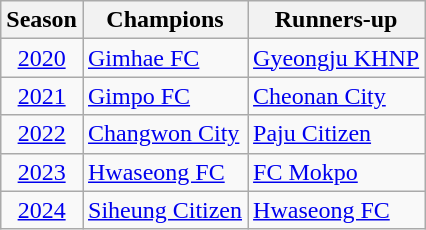<table class="wikitable">
<tr>
<th>Season</th>
<th>Champions</th>
<th>Runners-up</th>
</tr>
<tr>
<td align="center"><a href='#'>2020</a></td>
<td><a href='#'>Gimhae FC</a></td>
<td><a href='#'>Gyeongju KHNP</a></td>
</tr>
<tr>
<td align="center"><a href='#'>2021</a></td>
<td><a href='#'>Gimpo FC</a></td>
<td><a href='#'>Cheonan City</a></td>
</tr>
<tr>
<td align="center"><a href='#'>2022</a></td>
<td><a href='#'>Changwon City</a></td>
<td><a href='#'>Paju Citizen</a></td>
</tr>
<tr>
<td align="center"><a href='#'>2023</a></td>
<td><a href='#'>Hwaseong FC</a></td>
<td><a href='#'>FC Mokpo</a></td>
</tr>
<tr>
<td align="center"><a href='#'>2024</a></td>
<td><a href='#'>Siheung Citizen</a></td>
<td><a href='#'>Hwaseong FC</a></td>
</tr>
</table>
